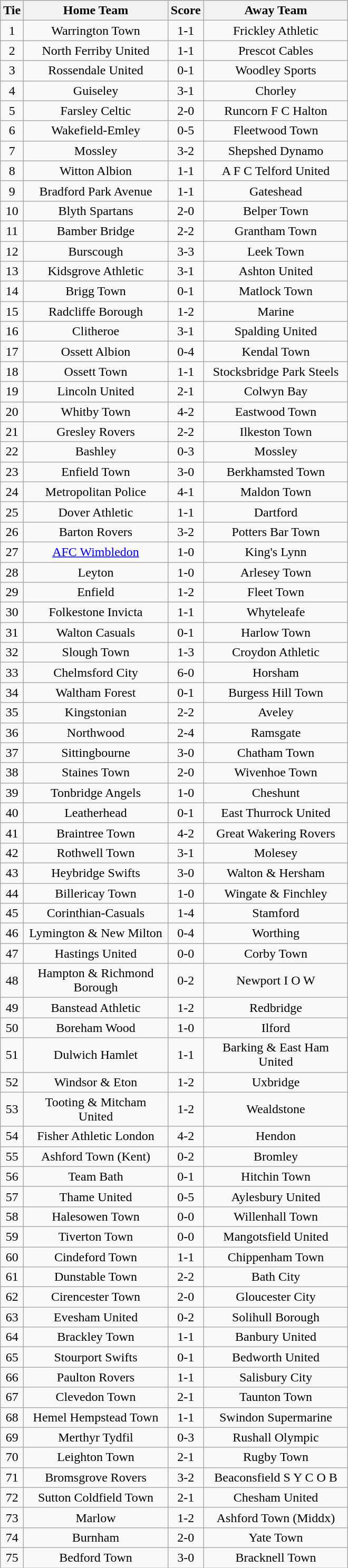<table class="wikitable" style="text-align:center;">
<tr>
<th width=20>Tie</th>
<th width=175>Home Team</th>
<th width=20>Score</th>
<th width=175>Away Team</th>
</tr>
<tr>
<td>1</td>
<td>Warrington Town</td>
<td>1-1</td>
<td>Frickley Athletic</td>
</tr>
<tr>
<td>2</td>
<td>North Ferriby United</td>
<td>1-1</td>
<td>Prescot Cables</td>
</tr>
<tr>
<td>3</td>
<td>Rossendale United</td>
<td>0-1</td>
<td>Woodley Sports</td>
</tr>
<tr>
<td>4</td>
<td>Guiseley</td>
<td>3-1</td>
<td>Chorley</td>
</tr>
<tr>
<td>5</td>
<td>Farsley Celtic</td>
<td>2-0</td>
<td>Runcorn F C Halton</td>
</tr>
<tr>
<td>6</td>
<td>Wakefield-Emley</td>
<td>0-5</td>
<td>Fleetwood Town</td>
</tr>
<tr>
<td>7</td>
<td>Mossley</td>
<td>3-2</td>
<td>Shepshed Dynamo</td>
</tr>
<tr>
<td>8</td>
<td>Witton Albion</td>
<td>1-1</td>
<td>A F C Telford United</td>
</tr>
<tr>
<td>9</td>
<td>Bradford Park Avenue</td>
<td>1-1</td>
<td>Gateshead</td>
</tr>
<tr>
<td>10</td>
<td>Blyth Spartans</td>
<td>2-0</td>
<td>Belper Town</td>
</tr>
<tr>
<td>11</td>
<td>Bamber Bridge</td>
<td>2-2</td>
<td>Grantham Town</td>
</tr>
<tr>
<td>12</td>
<td>Burscough</td>
<td>3-3</td>
<td>Leek Town</td>
</tr>
<tr>
<td>13</td>
<td>Kidsgrove Athletic</td>
<td>3-1</td>
<td>Ashton United</td>
</tr>
<tr>
<td>14</td>
<td>Brigg Town</td>
<td>0-1</td>
<td>Matlock Town</td>
</tr>
<tr>
<td>15</td>
<td>Radcliffe Borough</td>
<td>1-2</td>
<td>Marine</td>
</tr>
<tr>
<td>16</td>
<td>Clitheroe</td>
<td>3-1</td>
<td>Spalding United</td>
</tr>
<tr>
<td>17</td>
<td>Ossett Albion</td>
<td>0-4</td>
<td>Kendal Town</td>
</tr>
<tr>
<td>18</td>
<td>Ossett Town</td>
<td>1-1</td>
<td>Stocksbridge Park Steels</td>
</tr>
<tr>
<td>19</td>
<td>Lincoln United</td>
<td>2-1</td>
<td>Colwyn Bay</td>
</tr>
<tr>
<td>20</td>
<td>Whitby Town</td>
<td>4-2</td>
<td>Eastwood Town</td>
</tr>
<tr>
<td>21</td>
<td>Gresley Rovers</td>
<td>2-2</td>
<td>Ilkeston Town</td>
</tr>
<tr>
<td>22</td>
<td>Bashley</td>
<td>0-3</td>
<td>Mossley</td>
</tr>
<tr>
<td>23</td>
<td>Enfield Town</td>
<td>3-0</td>
<td>Berkhamsted Town</td>
</tr>
<tr>
<td>24</td>
<td>Metropolitan Police</td>
<td>4-1</td>
<td>Maldon Town</td>
</tr>
<tr>
<td>25</td>
<td>Dover Athletic</td>
<td>1-1</td>
<td>Dartford</td>
</tr>
<tr>
<td>26</td>
<td>Barton Rovers</td>
<td>3-2</td>
<td>Potters Bar Town</td>
</tr>
<tr>
<td>27</td>
<td><a href='#'>AFC Wimbledon</a></td>
<td>1-0</td>
<td>King's Lynn</td>
</tr>
<tr>
<td>28</td>
<td>Leyton</td>
<td>1-0</td>
<td>Arlesey Town</td>
</tr>
<tr>
<td>29</td>
<td>Enfield</td>
<td>1-2</td>
<td>Fleet Town</td>
</tr>
<tr>
<td>30</td>
<td>Folkestone Invicta</td>
<td>1-1</td>
<td>Whyteleafe</td>
</tr>
<tr>
<td>31</td>
<td>Walton Casuals</td>
<td>0-1</td>
<td>Harlow Town</td>
</tr>
<tr>
<td>32</td>
<td>Slough Town</td>
<td>1-3</td>
<td>Croydon Athletic</td>
</tr>
<tr>
<td>33</td>
<td>Chelmsford City</td>
<td>6-0</td>
<td>Horsham</td>
</tr>
<tr>
<td>34</td>
<td>Waltham Forest</td>
<td>0-1</td>
<td>Burgess Hill Town</td>
</tr>
<tr>
<td>35</td>
<td>Kingstonian</td>
<td>2-2</td>
<td>Aveley</td>
</tr>
<tr>
<td>36</td>
<td>Northwood</td>
<td>2-4</td>
<td>Ramsgate</td>
</tr>
<tr>
<td>37</td>
<td>Sittingbourne</td>
<td>3-0</td>
<td>Chatham Town</td>
</tr>
<tr>
<td>38</td>
<td>Staines Town</td>
<td>2-0</td>
<td>Wivenhoe Town</td>
</tr>
<tr>
<td>39</td>
<td>Tonbridge Angels</td>
<td>1-0</td>
<td>Cheshunt</td>
</tr>
<tr>
<td>40</td>
<td>Leatherhead</td>
<td>0-1</td>
<td>East Thurrock United</td>
</tr>
<tr>
<td>41</td>
<td>Braintree Town</td>
<td>4-2</td>
<td>Great Wakering Rovers</td>
</tr>
<tr>
<td>42</td>
<td>Rothwell Town</td>
<td>3-1</td>
<td>Molesey</td>
</tr>
<tr>
<td>43</td>
<td>Heybridge Swifts</td>
<td>3-0</td>
<td>Walton & Hersham</td>
</tr>
<tr>
<td>44</td>
<td>Billericay Town</td>
<td>1-0</td>
<td>Wingate & Finchley</td>
</tr>
<tr>
<td>45</td>
<td>Corinthian-Casuals</td>
<td>1-4</td>
<td>Stamford</td>
</tr>
<tr>
<td>46</td>
<td>Lymington & New Milton</td>
<td>0-4</td>
<td>Worthing</td>
</tr>
<tr>
<td>47</td>
<td>Hastings United</td>
<td>0-0</td>
<td>Corby Town</td>
</tr>
<tr>
<td>48</td>
<td>Hampton & Richmond Borough</td>
<td>0-2</td>
<td>Newport I O W</td>
</tr>
<tr>
<td>49</td>
<td>Banstead Athletic</td>
<td>1-2</td>
<td>Redbridge</td>
</tr>
<tr>
<td>50</td>
<td>Boreham Wood</td>
<td>1-0</td>
<td>Ilford</td>
</tr>
<tr>
<td>51</td>
<td>Dulwich Hamlet</td>
<td>1-1</td>
<td>Barking & East Ham United</td>
</tr>
<tr>
<td>52</td>
<td>Windsor & Eton</td>
<td>1-2</td>
<td>Uxbridge</td>
</tr>
<tr>
<td>53</td>
<td>Tooting & Mitcham United</td>
<td>1-2</td>
<td>Wealdstone</td>
</tr>
<tr>
<td>54</td>
<td>Fisher Athletic London</td>
<td>4-2</td>
<td>Hendon</td>
</tr>
<tr>
<td>55</td>
<td>Ashford Town (Kent)</td>
<td>0-2</td>
<td>Bromley</td>
</tr>
<tr>
<td>56</td>
<td>Team Bath</td>
<td>0-1</td>
<td>Hitchin Town</td>
</tr>
<tr>
<td>57</td>
<td>Thame United</td>
<td>0-5</td>
<td>Aylesbury United</td>
</tr>
<tr>
<td>58</td>
<td>Halesowen Town</td>
<td>0-0</td>
<td>Willenhall Town</td>
</tr>
<tr>
<td>59</td>
<td>Tiverton Town</td>
<td>0-0</td>
<td>Mangotsfield United</td>
</tr>
<tr>
<td>60</td>
<td>Cindeford Town</td>
<td>1-1</td>
<td>Chippenham Town</td>
</tr>
<tr>
<td>61</td>
<td>Dunstable Town</td>
<td>2-2</td>
<td>Bath City</td>
</tr>
<tr>
<td>62</td>
<td>Cirencester Town</td>
<td>2-0</td>
<td>Gloucester City</td>
</tr>
<tr>
<td>63</td>
<td>Evesham United</td>
<td>0-2</td>
<td>Solihull Borough</td>
</tr>
<tr>
<td>64</td>
<td>Brackley Town</td>
<td>1-1</td>
<td>Banbury United</td>
</tr>
<tr>
<td>65</td>
<td>Stourport Swifts</td>
<td>0-1</td>
<td>Bedworth United</td>
</tr>
<tr>
<td>66</td>
<td>Paulton Rovers</td>
<td>1-1</td>
<td>Salisbury City</td>
</tr>
<tr>
<td>67</td>
<td>Clevedon Town</td>
<td>2-1</td>
<td>Taunton Town</td>
</tr>
<tr>
<td>68</td>
<td>Hemel Hempstead Town</td>
<td>1-1</td>
<td>Swindon Supermarine</td>
</tr>
<tr>
<td>69</td>
<td>Merthyr Tydfil</td>
<td>0-3</td>
<td>Rushall Olympic</td>
</tr>
<tr>
<td>70</td>
<td>Leighton Town</td>
<td>2-1</td>
<td>Rugby Town</td>
</tr>
<tr>
<td>71</td>
<td>Bromsgrove Rovers</td>
<td>3-2</td>
<td>Beaconsfield S Y C O B</td>
</tr>
<tr>
<td>72</td>
<td>Sutton Coldfield Town</td>
<td>2-1</td>
<td>Chesham United</td>
</tr>
<tr>
<td>73</td>
<td>Marlow</td>
<td>1-2</td>
<td>Ashford Town (Middx)</td>
</tr>
<tr>
<td>74</td>
<td>Burnham</td>
<td>2-0</td>
<td>Yate Town</td>
</tr>
<tr>
<td>75</td>
<td>Bedford Town</td>
<td>3-0</td>
<td>Bracknell Town</td>
</tr>
</table>
